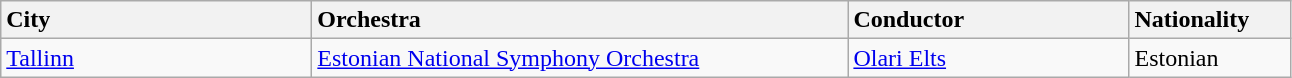<table class="wikitable">
<tr>
<td style="width: 200px; background: #f2f2f2"><strong>City</strong></td>
<td style="width: 350px; background: #f2f2f2"><strong>Orchestra</strong></td>
<td style="width: 180px; background: #f2f2f2"><strong>Conductor</strong></td>
<td style="width: 100px; background: #f2f2f2"><strong>Nationality</strong></td>
</tr>
<tr>
<td><a href='#'>Tallinn</a></td>
<td><a href='#'>Estonian National Symphony Orchestra</a></td>
<td><a href='#'>Olari Elts</a></td>
<td>Estonian</td>
</tr>
</table>
